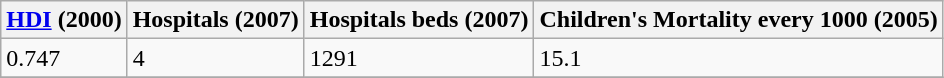<table class="wikitable" border="1">
<tr>
<th><a href='#'>HDI</a> (2000)</th>
<th>Hospitals (2007)</th>
<th>Hospitals beds (2007)</th>
<th>Children's Mortality every 1000 (2005)</th>
</tr>
<tr>
<td>0.747</td>
<td>4</td>
<td>1291</td>
<td>15.1</td>
</tr>
<tr>
</tr>
</table>
